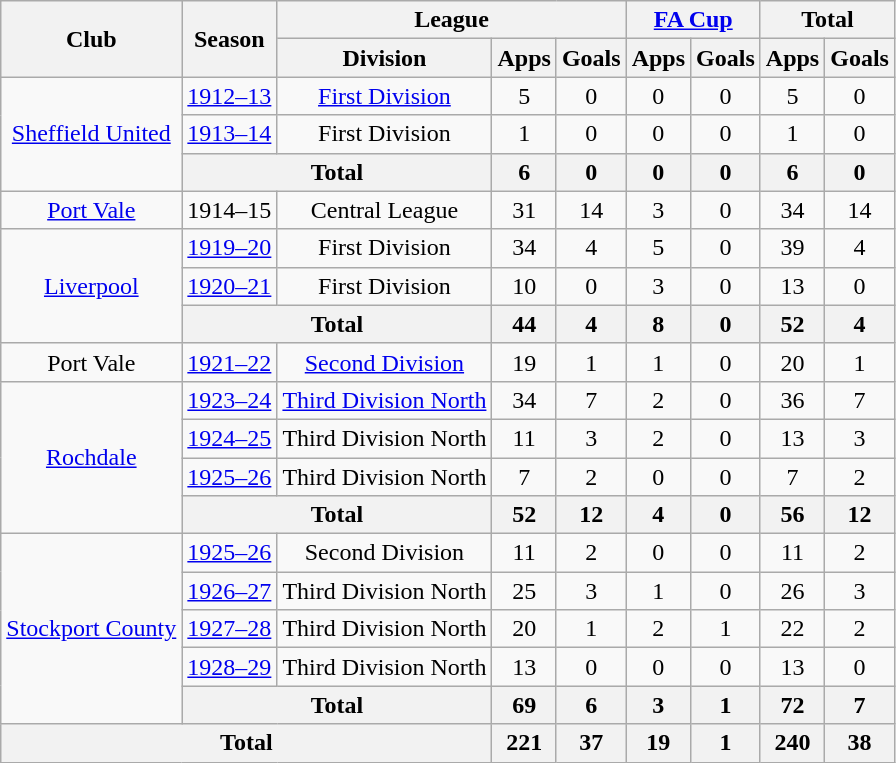<table class="wikitable" style="text-align:center">
<tr>
<th rowspan="2">Club</th>
<th rowspan="2">Season</th>
<th colspan="3">League</th>
<th colspan="2"><a href='#'>FA Cup</a></th>
<th colspan="2">Total</th>
</tr>
<tr>
<th>Division</th>
<th>Apps</th>
<th>Goals</th>
<th>Apps</th>
<th>Goals</th>
<th>Apps</th>
<th>Goals</th>
</tr>
<tr>
<td rowspan="3"><a href='#'>Sheffield United</a></td>
<td><a href='#'>1912–13</a></td>
<td><a href='#'>First Division</a></td>
<td>5</td>
<td>0</td>
<td>0</td>
<td>0</td>
<td>5</td>
<td>0</td>
</tr>
<tr>
<td><a href='#'>1913–14</a></td>
<td>First Division</td>
<td>1</td>
<td>0</td>
<td>0</td>
<td>0</td>
<td>1</td>
<td>0</td>
</tr>
<tr>
<th colspan="2">Total</th>
<th>6</th>
<th>0</th>
<th>0</th>
<th>0</th>
<th>6</th>
<th>0</th>
</tr>
<tr>
<td><a href='#'>Port Vale</a></td>
<td>1914–15</td>
<td>Central League</td>
<td>31</td>
<td>14</td>
<td>3</td>
<td>0</td>
<td>34</td>
<td>14</td>
</tr>
<tr>
<td rowspan="3"><a href='#'>Liverpool</a></td>
<td><a href='#'>1919–20</a></td>
<td>First Division</td>
<td>34</td>
<td>4</td>
<td>5</td>
<td>0</td>
<td>39</td>
<td>4</td>
</tr>
<tr>
<td><a href='#'>1920–21</a></td>
<td>First Division</td>
<td>10</td>
<td>0</td>
<td>3</td>
<td>0</td>
<td>13</td>
<td>0</td>
</tr>
<tr>
<th colspan="2">Total</th>
<th>44</th>
<th>4</th>
<th>8</th>
<th>0</th>
<th>52</th>
<th>4</th>
</tr>
<tr>
<td>Port Vale</td>
<td><a href='#'>1921–22</a></td>
<td><a href='#'>Second Division</a></td>
<td>19</td>
<td>1</td>
<td>1</td>
<td>0</td>
<td>20</td>
<td>1</td>
</tr>
<tr>
<td rowspan="4"><a href='#'>Rochdale</a></td>
<td><a href='#'>1923–24</a></td>
<td><a href='#'>Third Division North</a></td>
<td>34</td>
<td>7</td>
<td>2</td>
<td>0</td>
<td>36</td>
<td>7</td>
</tr>
<tr>
<td><a href='#'>1924–25</a></td>
<td>Third Division North</td>
<td>11</td>
<td>3</td>
<td>2</td>
<td>0</td>
<td>13</td>
<td>3</td>
</tr>
<tr>
<td><a href='#'>1925–26</a></td>
<td>Third Division North</td>
<td>7</td>
<td>2</td>
<td>0</td>
<td>0</td>
<td>7</td>
<td>2</td>
</tr>
<tr>
<th colspan="2">Total</th>
<th>52</th>
<th>12</th>
<th>4</th>
<th>0</th>
<th>56</th>
<th>12</th>
</tr>
<tr>
<td rowspan="5"><a href='#'>Stockport County</a></td>
<td><a href='#'>1925–26</a></td>
<td>Second Division</td>
<td>11</td>
<td>2</td>
<td>0</td>
<td>0</td>
<td>11</td>
<td>2</td>
</tr>
<tr>
<td><a href='#'>1926–27</a></td>
<td>Third Division North</td>
<td>25</td>
<td>3</td>
<td>1</td>
<td>0</td>
<td>26</td>
<td>3</td>
</tr>
<tr>
<td><a href='#'>1927–28</a></td>
<td>Third Division North</td>
<td>20</td>
<td>1</td>
<td>2</td>
<td>1</td>
<td>22</td>
<td>2</td>
</tr>
<tr>
<td><a href='#'>1928–29</a></td>
<td>Third Division North</td>
<td>13</td>
<td>0</td>
<td>0</td>
<td>0</td>
<td>13</td>
<td>0</td>
</tr>
<tr>
<th colspan="2">Total</th>
<th>69</th>
<th>6</th>
<th>3</th>
<th>1</th>
<th>72</th>
<th>7</th>
</tr>
<tr>
<th colspan="3">Total</th>
<th>221</th>
<th>37</th>
<th>19</th>
<th>1</th>
<th>240</th>
<th>38</th>
</tr>
</table>
